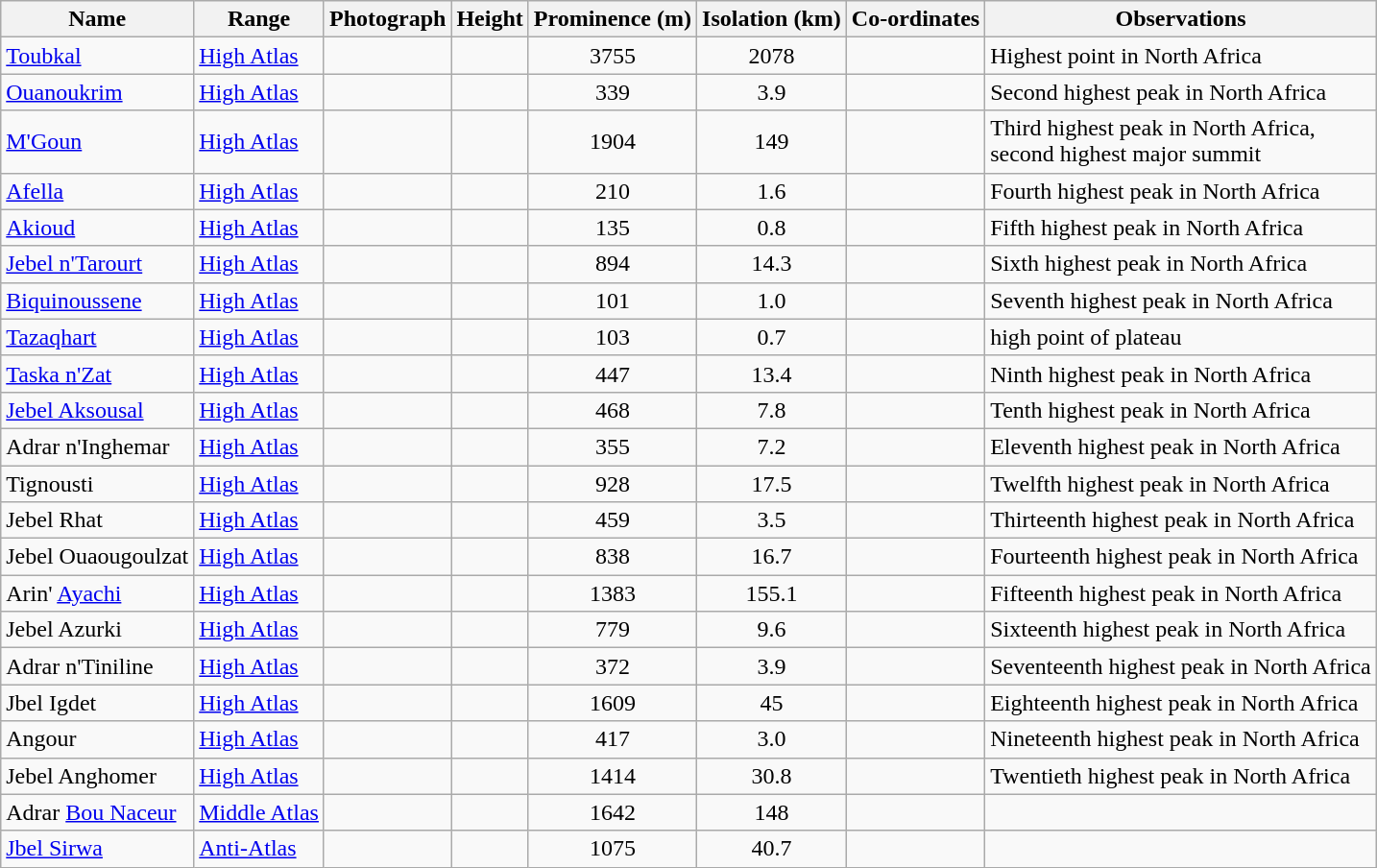<table class="wikitable sortable">
<tr>
<th>Name</th>
<th>Range</th>
<th class="unsortable">Photograph</th>
<th>Height</th>
<th>Prominence (m)</th>
<th>Isolation (km)</th>
<th>Co-ordinates</th>
<th>Observations</th>
</tr>
<tr>
<td><a href='#'>Toubkal</a></td>
<td><a href='#'>High Atlas</a></td>
<td></td>
<td align="right"></td>
<td align="center">3755</td>
<td align="center">2078</td>
<td></td>
<td>Highest point in North Africa</td>
</tr>
<tr>
<td><a href='#'>Ouanoukrim</a></td>
<td><a href='#'>High Atlas</a></td>
<td></td>
<td align="right"></td>
<td align="center">339</td>
<td align="center">3.9</td>
<td></td>
<td>Second highest peak in North Africa</td>
</tr>
<tr>
<td><a href='#'>M'Goun</a></td>
<td><a href='#'>High Atlas</a></td>
<td></td>
<td align="right"></td>
<td align="center">1904</td>
<td align="center">149</td>
<td></td>
<td>Third highest peak in North Africa, <br> second highest major summit</td>
</tr>
<tr>
<td><a href='#'>Afella</a></td>
<td><a href='#'>High Atlas</a></td>
<td></td>
<td align="right"></td>
<td align="center">210</td>
<td align="center">1.6</td>
<td></td>
<td>Fourth highest peak in North Africa</td>
</tr>
<tr>
<td><a href='#'>Akioud</a></td>
<td><a href='#'>High Atlas</a></td>
<td></td>
<td align="right"></td>
<td align="center">135</td>
<td align="center">0.8</td>
<td></td>
<td>Fifth highest peak in North Africa</td>
</tr>
<tr>
<td><a href='#'>Jebel n'Tarourt</a></td>
<td><a href='#'>High Atlas</a></td>
<td></td>
<td align="right"></td>
<td align="center">894</td>
<td align="center">14.3</td>
<td></td>
<td>Sixth highest peak in North Africa</td>
</tr>
<tr>
<td><a href='#'>Biquinoussene</a></td>
<td><a href='#'>High Atlas</a></td>
<td></td>
<td align="right"></td>
<td align="center">101</td>
<td align="center">1.0</td>
<td></td>
<td>Seventh highest peak in North Africa</td>
</tr>
<tr>
<td><a href='#'>Tazaqhart</a></td>
<td><a href='#'>High Atlas</a></td>
<td></td>
<td align="right"></td>
<td align="center">103</td>
<td align="center">0.7</td>
<td></td>
<td>high point of plateau</td>
</tr>
<tr>
<td><a href='#'>Taska n'Zat</a></td>
<td><a href='#'>High Atlas</a></td>
<td></td>
<td align="right"></td>
<td align="center">447</td>
<td align="center">13.4</td>
<td></td>
<td>Ninth highest peak in North Africa</td>
</tr>
<tr>
<td><a href='#'>Jebel Aksousal</a></td>
<td><a href='#'>High Atlas</a></td>
<td></td>
<td align="right"></td>
<td align="center">468</td>
<td align="center">7.8</td>
<td></td>
<td>Tenth highest peak in North Africa</td>
</tr>
<tr>
<td>Adrar n'Inghemar</td>
<td><a href='#'>High Atlas</a></td>
<td></td>
<td align="right"></td>
<td align="center">355</td>
<td align="center">7.2</td>
<td></td>
<td>Eleventh highest peak in North Africa</td>
</tr>
<tr>
<td>Tignousti</td>
<td><a href='#'>High Atlas</a></td>
<td></td>
<td align="right"></td>
<td align="center">928</td>
<td align="center">17.5</td>
<td></td>
<td>Twelfth highest peak in North Africa</td>
</tr>
<tr>
<td>Jebel Rhat</td>
<td><a href='#'>High Atlas</a></td>
<td></td>
<td align="right"></td>
<td align="center">459</td>
<td align="center">3.5</td>
<td></td>
<td>Thirteenth highest peak in North Africa</td>
</tr>
<tr>
<td>Jebel Ouaougoulzat</td>
<td><a href='#'>High Atlas</a></td>
<td></td>
<td align="right"></td>
<td align="center">838</td>
<td align="center">16.7</td>
<td></td>
<td>Fourteenth highest peak in North Africa</td>
</tr>
<tr>
<td>Arin' <a href='#'>Ayachi</a></td>
<td><a href='#'>High Atlas</a></td>
<td></td>
<td align="right"></td>
<td align="center">1383</td>
<td align="center">155.1</td>
<td></td>
<td>Fifteenth highest peak in North Africa</td>
</tr>
<tr>
<td>Jebel Azurki</td>
<td><a href='#'>High Atlas</a></td>
<td></td>
<td align="right"></td>
<td align="center">779</td>
<td align="center">9.6</td>
<td></td>
<td>Sixteenth highest peak in North Africa</td>
</tr>
<tr>
<td>Adrar n'Tiniline</td>
<td><a href='#'>High Atlas</a></td>
<td></td>
<td align="right"></td>
<td align="center">372</td>
<td align="center">3.9</td>
<td></td>
<td>Seventeenth highest peak in North Africa</td>
</tr>
<tr>
<td>Jbel Igdet</td>
<td><a href='#'>High Atlas</a></td>
<td></td>
<td align="right"></td>
<td align="center">1609</td>
<td align="center">45</td>
<td></td>
<td>Eighteenth highest peak in North Africa</td>
</tr>
<tr>
<td>Angour</td>
<td><a href='#'>High Atlas</a></td>
<td></td>
<td align="right"></td>
<td align="center">417</td>
<td align="center">3.0</td>
<td></td>
<td>Nineteenth highest peak in North Africa</td>
</tr>
<tr>
<td>Jebel Anghomer</td>
<td><a href='#'>High Atlas</a></td>
<td></td>
<td align="right"></td>
<td align="center">1414</td>
<td align="center">30.8</td>
<td></td>
<td>Twentieth highest peak in North Africa</td>
</tr>
<tr>
<td>Adrar <a href='#'>Bou Naceur</a></td>
<td><a href='#'>Middle Atlas</a></td>
<td></td>
<td align="right"></td>
<td align="center">1642</td>
<td align="center">148</td>
<td></td>
<td></td>
</tr>
<tr>
<td><a href='#'>Jbel Sirwa</a></td>
<td><a href='#'>Anti-Atlas</a></td>
<td></td>
<td align="right"></td>
<td align="center">1075</td>
<td align="center">40.7</td>
<td></td>
<td></td>
</tr>
</table>
